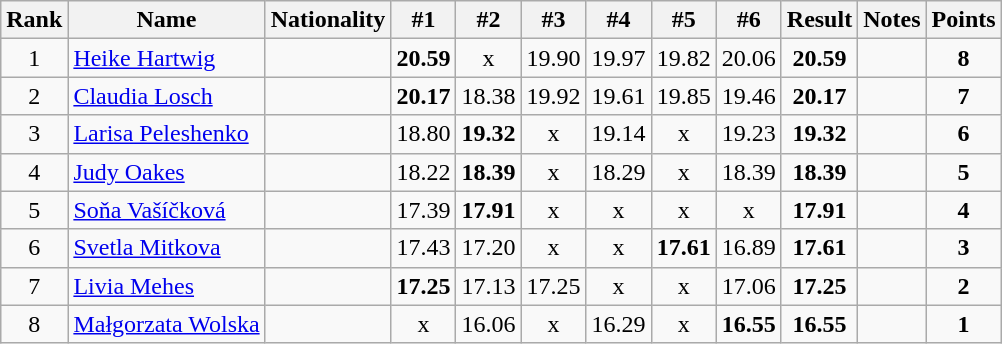<table class="wikitable sortable" style="text-align:center">
<tr>
<th>Rank</th>
<th>Name</th>
<th>Nationality</th>
<th>#1</th>
<th>#2</th>
<th>#3</th>
<th>#4</th>
<th>#5</th>
<th>#6</th>
<th>Result</th>
<th>Notes</th>
<th>Points</th>
</tr>
<tr>
<td>1</td>
<td align=left><a href='#'>Heike Hartwig</a></td>
<td align=left></td>
<td><strong>20.59</strong></td>
<td>x</td>
<td>19.90</td>
<td>19.97</td>
<td>19.82</td>
<td>20.06</td>
<td><strong>20.59</strong></td>
<td></td>
<td><strong>8</strong></td>
</tr>
<tr>
<td>2</td>
<td align=left><a href='#'>Claudia Losch</a></td>
<td align=left></td>
<td><strong>20.17</strong></td>
<td>18.38</td>
<td>19.92</td>
<td>19.61</td>
<td>19.85</td>
<td>19.46</td>
<td><strong>20.17</strong></td>
<td></td>
<td><strong>7</strong></td>
</tr>
<tr>
<td>3</td>
<td align=left><a href='#'>Larisa Peleshenko</a></td>
<td align=left></td>
<td>18.80</td>
<td><strong>19.32</strong></td>
<td>x</td>
<td>19.14</td>
<td>x</td>
<td>19.23</td>
<td><strong>19.32</strong></td>
<td></td>
<td><strong>6</strong></td>
</tr>
<tr>
<td>4</td>
<td align=left><a href='#'>Judy Oakes</a></td>
<td align=left></td>
<td>18.22</td>
<td><strong>18.39</strong></td>
<td>x</td>
<td>18.29</td>
<td>x</td>
<td>18.39</td>
<td><strong>18.39</strong></td>
<td></td>
<td><strong>5</strong></td>
</tr>
<tr>
<td>5</td>
<td align=left><a href='#'>Soňa Vašíčková</a></td>
<td align=left></td>
<td>17.39</td>
<td><strong>17.91</strong></td>
<td>x</td>
<td>x</td>
<td>x</td>
<td>x</td>
<td><strong>17.91</strong></td>
<td></td>
<td><strong>4</strong></td>
</tr>
<tr>
<td>6</td>
<td align=left><a href='#'>Svetla Mitkova</a></td>
<td align=left></td>
<td>17.43</td>
<td>17.20</td>
<td>x</td>
<td>x</td>
<td><strong>17.61</strong></td>
<td>16.89</td>
<td><strong>17.61</strong></td>
<td></td>
<td><strong>3</strong></td>
</tr>
<tr>
<td>7</td>
<td align=left><a href='#'>Livia Mehes</a></td>
<td align=left></td>
<td><strong>17.25</strong></td>
<td>17.13</td>
<td>17.25</td>
<td>x</td>
<td>x</td>
<td>17.06</td>
<td><strong>17.25</strong></td>
<td></td>
<td><strong>2</strong></td>
</tr>
<tr>
<td>8</td>
<td align=left><a href='#'>Małgorzata Wolska</a></td>
<td align=left></td>
<td>x</td>
<td>16.06</td>
<td>x</td>
<td>16.29</td>
<td>x</td>
<td><strong>16.55</strong></td>
<td><strong>16.55</strong></td>
<td></td>
<td><strong>1</strong></td>
</tr>
</table>
